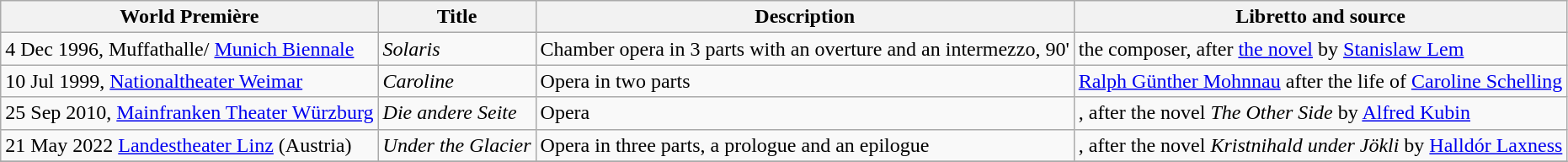<table class="wikitable sortable">
<tr>
<th>World Première</th>
<th>Title</th>
<th class=unsortable>Description</th>
<th class=unsortable>Libretto and source</th>
</tr>
<tr>
<td>4 Dec 1996, Muffathalle/ <a href='#'>Munich Biennale</a></td>
<td><em>Solaris</em></td>
<td>Chamber opera in 3 parts with an overture and an intermezzo, 90'</td>
<td>the composer, after <a href='#'>the novel</a> by <a href='#'>Stanislaw Lem</a></td>
</tr>
<tr>
<td>10 Jul 1999, <a href='#'>Nationaltheater Weimar</a></td>
<td><em>Caroline</em></td>
<td>Opera in two parts</td>
<td><a href='#'>Ralph Günther Mohnnau</a> after the life of <a href='#'>Caroline Schelling</a></td>
</tr>
<tr>
<td>25 Sep 2010, <a href='#'>Mainfranken Theater Würzburg</a></td>
<td><em>Die andere Seite</em></td>
<td>Opera</td>
<td>, after the novel <em>The Other Side</em> by <a href='#'>Alfred Kubin</a></td>
</tr>
<tr>
<td>21 May 2022 <a href='#'>Landestheater Linz</a> (Austria)</td>
<td><em>Under the Glacier</em></td>
<td>Opera in three parts, a prologue and an epilogue</td>
<td>, after the novel <em>Kristnihald under Jökli</em> by <a href='#'>Halldór Laxness</a></td>
</tr>
<tr>
</tr>
</table>
